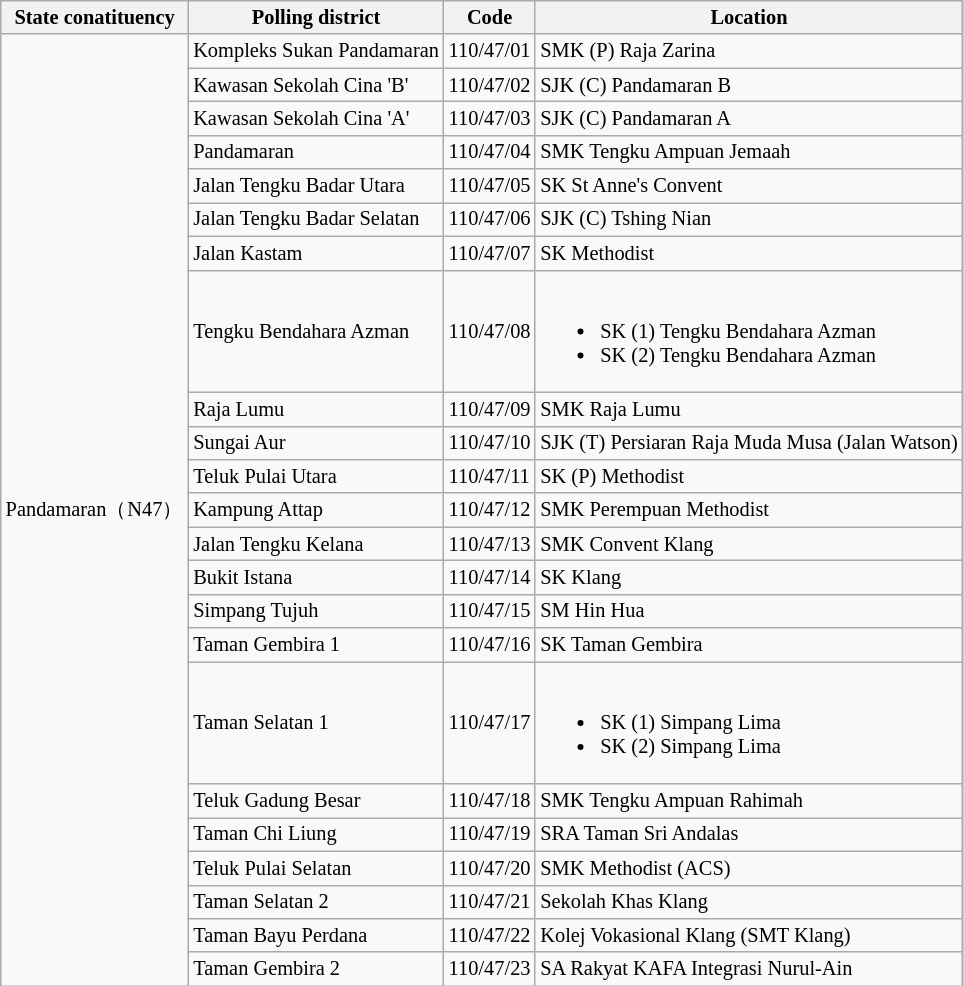<table class="wikitable sortable mw-collapsible" style="white-space:nowrap;font-size:85%">
<tr>
<th>State conatituency</th>
<th>Polling district</th>
<th>Code</th>
<th>Location</th>
</tr>
<tr>
<td rowspan="23">Pandamaran（N47）</td>
<td>Kompleks Sukan Pandamaran</td>
<td>110/47/01</td>
<td>SMK (P) Raja Zarina</td>
</tr>
<tr>
<td>Kawasan Sekolah Cina 'B'</td>
<td>110/47/02</td>
<td>SJK (C) Pandamaran B</td>
</tr>
<tr>
<td>Kawasan Sekolah Cina 'A'</td>
<td>110/47/03</td>
<td>SJK (C) Pandamaran A</td>
</tr>
<tr>
<td>Pandamaran</td>
<td>110/47/04</td>
<td>SMK Tengku Ampuan Jemaah</td>
</tr>
<tr>
<td>Jalan Tengku Badar Utara</td>
<td>110/47/05</td>
<td>SK St Anne's Convent</td>
</tr>
<tr>
<td>Jalan Tengku Badar Selatan</td>
<td>110/47/06</td>
<td>SJK (C) Tshing Nian</td>
</tr>
<tr>
<td>Jalan Kastam</td>
<td>110/47/07</td>
<td>SK Methodist</td>
</tr>
<tr>
<td>Tengku Bendahara Azman</td>
<td>110/47/08</td>
<td><br><ul><li>SK (1) Tengku Bendahara Azman</li><li>SK (2) Tengku Bendahara Azman</li></ul></td>
</tr>
<tr>
<td>Raja Lumu</td>
<td>110/47/09</td>
<td>SMK Raja Lumu</td>
</tr>
<tr>
<td>Sungai Aur</td>
<td>110/47/10</td>
<td>SJK (T) Persiaran Raja Muda Musa (Jalan Watson)</td>
</tr>
<tr>
<td>Teluk Pulai Utara</td>
<td>110/47/11</td>
<td>SK (P) Methodist</td>
</tr>
<tr>
<td>Kampung Attap</td>
<td>110/47/12</td>
<td>SMK Perempuan Methodist</td>
</tr>
<tr>
<td>Jalan Tengku Kelana</td>
<td>110/47/13</td>
<td>SMK Convent Klang</td>
</tr>
<tr>
<td>Bukit Istana</td>
<td>110/47/14</td>
<td>SK Klang</td>
</tr>
<tr>
<td>Simpang Tujuh</td>
<td>110/47/15</td>
<td>SM Hin Hua</td>
</tr>
<tr>
<td>Taman Gembira 1</td>
<td>110/47/16</td>
<td>SK Taman Gembira</td>
</tr>
<tr>
<td>Taman Selatan 1</td>
<td>110/47/17</td>
<td><br><ul><li>SK (1) Simpang Lima</li><li>SK (2) Simpang Lima</li></ul></td>
</tr>
<tr>
<td>Teluk Gadung Besar</td>
<td>110/47/18</td>
<td>SMK Tengku Ampuan Rahimah</td>
</tr>
<tr>
<td>Taman Chi Liung</td>
<td>110/47/19</td>
<td>SRA Taman Sri Andalas</td>
</tr>
<tr>
<td>Teluk Pulai Selatan</td>
<td>110/47/20</td>
<td>SMK Methodist (ACS)</td>
</tr>
<tr>
<td>Taman Selatan 2</td>
<td>110/47/21</td>
<td>Sekolah Khas Klang</td>
</tr>
<tr>
<td>Taman Bayu Perdana</td>
<td>110/47/22</td>
<td>Kolej Vokasional Klang (SMT Klang)</td>
</tr>
<tr>
<td>Taman Gembira 2</td>
<td>110/47/23</td>
<td>SA Rakyat KAFA Integrasi Nurul-Ain</td>
</tr>
</table>
